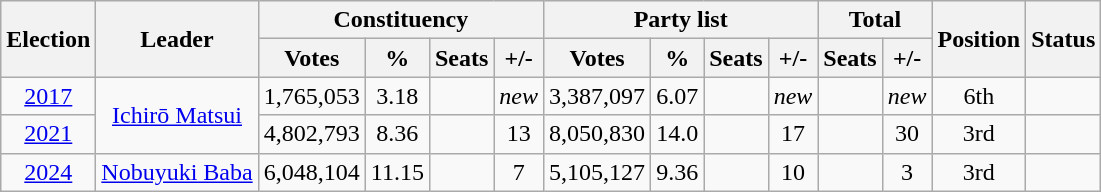<table class="wikitable" style="text-align:center">
<tr>
<th rowspan="2">Election</th>
<th rowspan="2">Leader</th>
<th colspan="4">Constituency</th>
<th colspan="4">Party list</th>
<th colspan="2">Total</th>
<th rowspan="2">Position</th>
<th rowspan="2">Status</th>
</tr>
<tr>
<th>Votes</th>
<th>%</th>
<th>Seats</th>
<th>+/-</th>
<th>Votes</th>
<th>%</th>
<th>Seats</th>
<th>+/-</th>
<th>Seats</th>
<th>+/-</th>
</tr>
<tr>
<td><a href='#'>2017</a></td>
<td rowspan="2"><a href='#'>Ichirō Matsui</a></td>
<td>1,765,053</td>
<td>3.18</td>
<td></td>
<td><em>new</em></td>
<td>3,387,097</td>
<td>6.07</td>
<td></td>
<td><em>new</em></td>
<td></td>
<td><em>new</em></td>
<td>6th</td>
<td></td>
</tr>
<tr>
<td><a href='#'>2021</a></td>
<td>4,802,793</td>
<td>8.36</td>
<td></td>
<td> 13</td>
<td>8,050,830</td>
<td>14.0</td>
<td></td>
<td> 17</td>
<td></td>
<td> 30</td>
<td>3rd</td>
<td></td>
</tr>
<tr>
<td><a href='#'>2024</a></td>
<td><a href='#'>Nobuyuki Baba</a></td>
<td>6,048,104</td>
<td>11.15</td>
<td></td>
<td> 7</td>
<td>5,105,127</td>
<td>9.36</td>
<td></td>
<td> 10</td>
<td></td>
<td> 3</td>
<td>3rd</td>
<td></td>
</tr>
</table>
